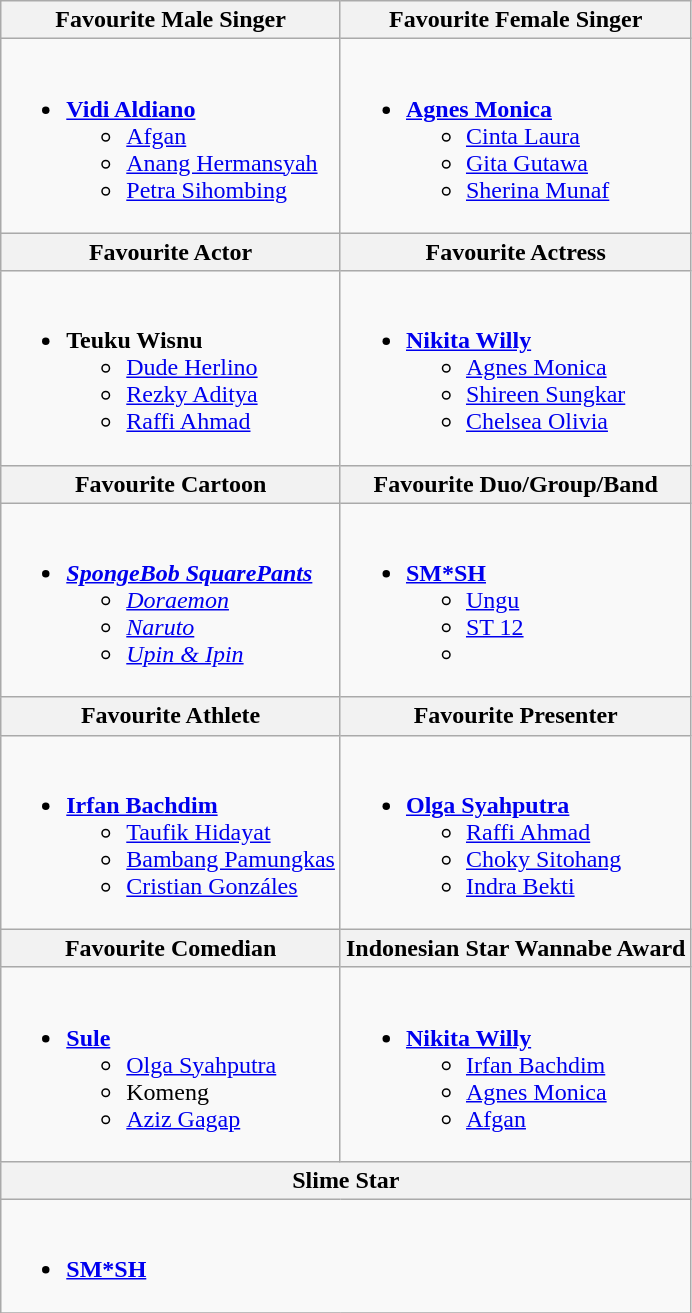<table class=wikitable style="width="100%">
<tr>
<th>Favourite Male Singer</th>
<th>Favourite Female Singer</th>
</tr>
<tr>
<td valign= "top"><br><ul><li><strong><a href='#'>Vidi Aldiano</a></strong><ul><li><a href='#'>Afgan</a></li><li><a href='#'>Anang Hermansyah</a></li><li><a href='#'>Petra Sihombing</a></li></ul></li></ul></td>
<td valign= "top"><br><ul><li><strong><a href='#'>Agnes Monica</a></strong><ul><li><a href='#'>Cinta Laura</a></li><li><a href='#'>Gita Gutawa</a></li><li><a href='#'>Sherina Munaf</a></li></ul></li></ul></td>
</tr>
<tr>
<th>Favourite Actor</th>
<th>Favourite Actress</th>
</tr>
<tr>
<td valign= "top"><br><ul><li><strong>Teuku Wisnu</strong><ul><li><a href='#'>Dude Herlino</a></li><li><a href='#'>Rezky Aditya</a></li><li><a href='#'>Raffi Ahmad</a></li></ul></li></ul></td>
<td valign= "top"><br><ul><li><strong><a href='#'>Nikita Willy</a></strong><ul><li><a href='#'>Agnes Monica</a></li><li><a href='#'>Shireen Sungkar</a></li><li><a href='#'>Chelsea Olivia</a></li></ul></li></ul></td>
</tr>
<tr>
<th>Favourite Cartoon</th>
<th>Favourite Duo/Group/Band</th>
</tr>
<tr>
<td valign= "top"><br><ul><li><strong><em><a href='#'>SpongeBob SquarePants</a></em></strong><ul><li><em><a href='#'>Doraemon</a></em></li><li><em><a href='#'>Naruto</a></em></li><li><em><a href='#'>Upin & Ipin</a></em></li></ul></li></ul></td>
<td valign= "top"><br><ul><li><strong><a href='#'>SM*SH</a></strong><ul><li><a href='#'>Ungu</a></li><li><a href='#'>ST 12</a></li><li></li></ul></li></ul></td>
</tr>
<tr>
<th>Favourite Athlete</th>
<th>Favourite Presenter</th>
</tr>
<tr>
<td valign= "top"><br><ul><li><strong><a href='#'>Irfan Bachdim</a></strong><ul><li><a href='#'>Taufik Hidayat</a></li><li><a href='#'>Bambang Pamungkas</a></li><li><a href='#'>Cristian Gonzáles</a></li></ul></li></ul></td>
<td valign= "top"><br><ul><li><strong><a href='#'>Olga Syahputra</a></strong><ul><li><a href='#'>Raffi Ahmad</a></li><li><a href='#'>Choky Sitohang</a></li><li><a href='#'>Indra Bekti</a></li></ul></li></ul></td>
</tr>
<tr>
<th>Favourite Comedian</th>
<th>Indonesian Star Wannabe Award</th>
</tr>
<tr>
<td valign= "top"><br><ul><li><strong><a href='#'>Sule</a></strong><ul><li><a href='#'>Olga Syahputra</a></li><li>Komeng</li><li><a href='#'>Aziz Gagap</a></li></ul></li></ul></td>
<td valign= "top"><br><ul><li><strong><a href='#'>Nikita Willy</a></strong><ul><li><a href='#'>Irfan Bachdim</a></li><li><a href='#'>Agnes Monica</a></li><li><a href='#'>Afgan</a></li></ul></li></ul></td>
</tr>
<tr>
<th colspan= "2">Slime Star</th>
</tr>
<tr>
<td valign= "top" colspan= "2"><br><ul><li><strong><a href='#'>SM*SH</a></strong></li></ul></td>
</tr>
<tr>
</tr>
</table>
